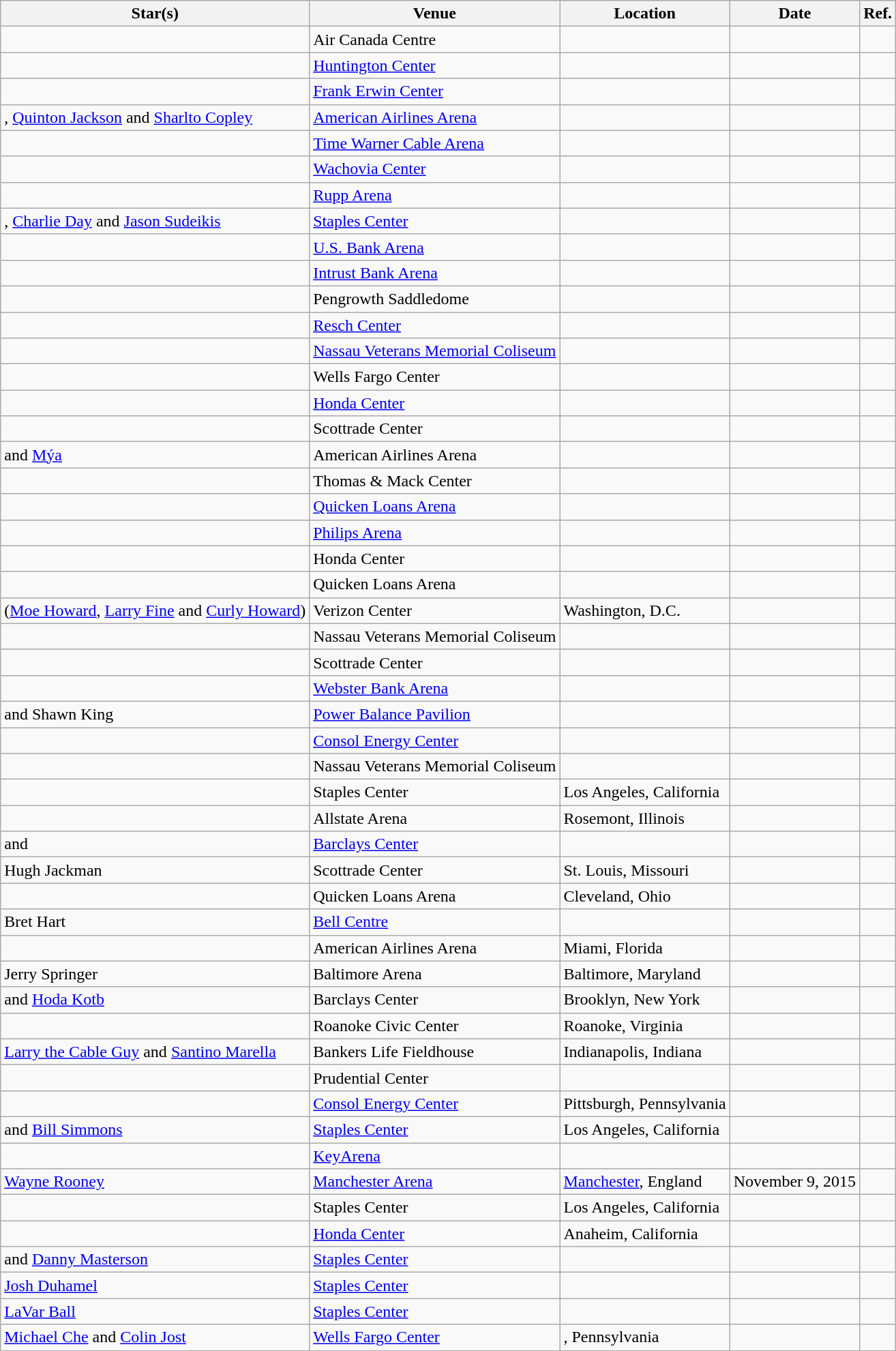<table class="wikitable sortable" border="1">
<tr>
<th>Star(s)</th>
<th>Venue</th>
<th>Location</th>
<th>Date</th>
<th class="unsortable" width=0%>Ref.</th>
</tr>
<tr>
<td></td>
<td>Air Canada Centre</td>
<td></td>
<td></td>
<td align="center"></td>
</tr>
<tr>
<td></td>
<td><a href='#'>Huntington Center</a></td>
<td></td>
<td></td>
<td align="center"></td>
</tr>
<tr>
<td></td>
<td><a href='#'>Frank Erwin Center</a></td>
<td></td>
<td></td>
<td align="center"></td>
</tr>
<tr>
<td>, <a href='#'>Quinton Jackson</a> and <a href='#'>Sharlto Copley</a></td>
<td><a href='#'>American Airlines Arena</a></td>
<td></td>
<td></td>
<td align="center"></td>
</tr>
<tr>
<td></td>
<td><a href='#'>Time Warner Cable Arena</a></td>
<td></td>
<td></td>
<td align="center"></td>
</tr>
<tr>
<td></td>
<td><a href='#'>Wachovia Center</a></td>
<td></td>
<td></td>
<td align="center"></td>
</tr>
<tr>
<td></td>
<td><a href='#'>Rupp Arena</a></td>
<td></td>
<td></td>
<td align="center"></td>
</tr>
<tr>
<td>, <a href='#'>Charlie Day</a> and <a href='#'>Jason Sudeikis</a></td>
<td><a href='#'>Staples Center</a></td>
<td></td>
<td></td>
<td align="center"></td>
</tr>
<tr>
<td></td>
<td><a href='#'>U.S. Bank Arena</a></td>
<td></td>
<td></td>
<td align="center"></td>
</tr>
<tr>
<td></td>
<td><a href='#'>Intrust Bank Arena</a></td>
<td></td>
<td></td>
<td align="center"></td>
</tr>
<tr>
<td></td>
<td>Pengrowth Saddledome</td>
<td></td>
<td></td>
<td align="center"></td>
</tr>
<tr>
<td></td>
<td><a href='#'>Resch Center</a></td>
<td></td>
<td></td>
<td align="center"></td>
</tr>
<tr>
<td> <br></td>
<td><a href='#'>Nassau Veterans Memorial Coliseum</a></td>
<td></td>
<td></td>
<td align="center"></td>
</tr>
<tr>
<td></td>
<td>Wells Fargo Center</td>
<td></td>
<td></td>
<td align="center"></td>
</tr>
<tr>
<td></td>
<td><a href='#'>Honda Center</a></td>
<td></td>
<td></td>
<td align="center"></td>
</tr>
<tr>
<td></td>
<td>Scottrade Center</td>
<td></td>
<td></td>
<td align="center"></td>
</tr>
<tr>
<td> and <a href='#'>Mýa</a></td>
<td>American Airlines Arena</td>
<td></td>
<td></td>
<td align="center"></td>
</tr>
<tr>
<td></td>
<td>Thomas & Mack Center</td>
<td></td>
<td></td>
<td align="center"></td>
</tr>
<tr>
<td></td>
<td><a href='#'>Quicken Loans Arena</a></td>
<td></td>
<td></td>
<td align="center"></td>
</tr>
<tr>
<td></td>
<td><a href='#'>Philips Arena</a></td>
<td></td>
<td></td>
<td align="center"></td>
</tr>
<tr>
<td></td>
<td>Honda Center</td>
<td></td>
<td></td>
<td align="center"></td>
</tr>
<tr>
<td></td>
<td>Quicken Loans Arena</td>
<td></td>
<td></td>
<td align="center"></td>
</tr>
<tr>
<td> (<a href='#'>Moe Howard</a>, <a href='#'>Larry Fine</a> and <a href='#'>Curly Howard</a>) <br></td>
<td>Verizon Center</td>
<td>Washington, D.C.</td>
<td></td>
<td align="center"></td>
</tr>
<tr>
<td></td>
<td>Nassau Veterans Memorial Coliseum</td>
<td></td>
<td></td>
<td align="center"></td>
</tr>
<tr>
<td><br></td>
<td>Scottrade Center</td>
<td></td>
<td></td>
<td align="center"></td>
</tr>
<tr>
<td></td>
<td><a href='#'>Webster Bank Arena</a></td>
<td></td>
<td></td>
<td align="center"></td>
</tr>
<tr>
<td> and Shawn King</td>
<td><a href='#'>Power Balance Pavilion</a></td>
<td></td>
<td></td>
<td align="center"></td>
</tr>
<tr>
<td> <br></td>
<td><a href='#'>Consol Energy Center</a></td>
<td></td>
<td></td>
<td align="center"></td>
</tr>
<tr>
<td></td>
<td>Nassau Veterans Memorial Coliseum</td>
<td></td>
<td></td>
<td></td>
</tr>
<tr>
<td></td>
<td>Staples Center</td>
<td sort>Los Angeles, California</td>
<td></td>
<td></td>
</tr>
<tr>
<td></td>
<td>Allstate Arena</td>
<td>Rosemont, Illinois</td>
<td></td>
<td></td>
</tr>
<tr>
<td> and </td>
<td><a href='#'>Barclays Center</a></td>
<td></td>
<td></td>
<td></td>
</tr>
<tr>
<td>Hugh Jackman</td>
<td>Scottrade Center</td>
<td>St. Louis, Missouri</td>
<td></td>
<td></td>
</tr>
<tr>
<td></td>
<td>Quicken Loans Arena</td>
<td>Cleveland, Ohio</td>
<td></td>
<td></td>
</tr>
<tr>
<td>Bret Hart</td>
<td><a href='#'>Bell Centre</a></td>
<td></td>
<td></td>
<td></td>
</tr>
<tr>
<td></td>
<td>American Airlines Arena</td>
<td>Miami, Florida</td>
<td></td>
<td></td>
</tr>
<tr>
<td>Jerry Springer</td>
<td>Baltimore Arena</td>
<td>Baltimore, Maryland</td>
<td></td>
<td></td>
</tr>
<tr>
<td> and <a href='#'>Hoda Kotb</a></td>
<td>Barclays Center</td>
<td>Brooklyn, New York</td>
<td></td>
<td></td>
</tr>
<tr>
<td></td>
<td>Roanoke Civic Center</td>
<td>Roanoke, Virginia</td>
<td></td>
<td></td>
</tr>
<tr>
<td><a href='#'>Larry the Cable Guy</a> and <a href='#'>Santino Marella</a></td>
<td>Bankers Life Fieldhouse</td>
<td>Indianapolis, Indiana</td>
<td></td>
<td></td>
</tr>
<tr>
<td></td>
<td>Prudential Center</td>
<td></td>
<td></td>
<td></td>
</tr>
<tr>
<td></td>
<td><a href='#'>Consol Energy Center</a></td>
<td>Pittsburgh, Pennsylvania</td>
<td></td>
<td></td>
</tr>
<tr>
<td> and <a href='#'>Bill Simmons</a></td>
<td><a href='#'>Staples Center</a></td>
<td>Los Angeles, California</td>
<td></td>
<td></td>
</tr>
<tr>
<td></td>
<td><a href='#'>KeyArena</a></td>
<td></td>
<td></td>
<td></td>
</tr>
<tr>
<td><a href='#'>Wayne Rooney</a></td>
<td><a href='#'>Manchester Arena</a></td>
<td><a href='#'>Manchester</a>, England</td>
<td>November 9, 2015</td>
<td></td>
</tr>
<tr>
<td></td>
<td>Staples Center</td>
<td>Los Angeles, California</td>
<td></td>
<td></td>
</tr>
<tr>
<td></td>
<td><a href='#'>Honda Center</a></td>
<td>Anaheim, California</td>
<td></td>
<td></td>
</tr>
<tr>
<td> and <a href='#'>Danny Masterson</a></td>
<td><a href='#'>Staples Center</a></td>
<td></td>
<td></td>
<td></td>
</tr>
<tr>
<td><a href='#'>Josh Duhamel</a></td>
<td><a href='#'>Staples Center</a></td>
<td></td>
<td></td>
<td></td>
</tr>
<tr>
<td><a href='#'>LaVar Ball</a></td>
<td><a href='#'>Staples Center</a></td>
<td></td>
<td></td>
<td></td>
</tr>
<tr>
<td><a href='#'>Michael Che</a> and <a href='#'>Colin Jost</a></td>
<td><a href='#'>Wells Fargo Center</a></td>
<td>, Pennsylvania</td>
<td></td>
<td></td>
</tr>
</table>
